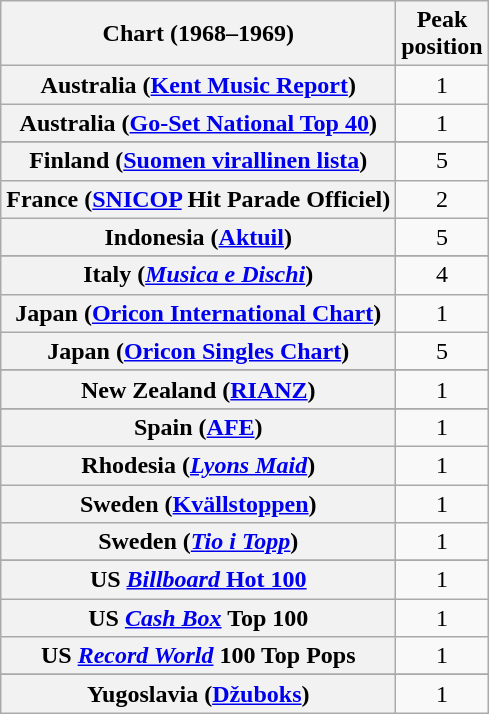<table class="wikitable sortable plainrowheaders" style="text-align:center">
<tr>
<th>Chart (1968–1969)</th>
<th>Peak<br>position</th>
</tr>
<tr>
<th scope="row">Australia (<a href='#'>Kent Music Report</a>)</th>
<td>1</td>
</tr>
<tr>
<th scope="row">Australia (<a href='#'>Go-Set National Top 40</a>)</th>
<td>1</td>
</tr>
<tr>
</tr>
<tr>
</tr>
<tr>
</tr>
<tr>
</tr>
<tr>
<th scope="row">Finland (<a href='#'>Suomen virallinen lista</a>)</th>
<td>5</td>
</tr>
<tr>
<th scope="row">France (<a href='#'>SNICOP</a> Hit Parade Officiel)</th>
<td>2</td>
</tr>
<tr>
<th scope="row">Indonesia (<a href='#'>Aktuil</a>)</th>
<td style="text-align:center;">5</td>
</tr>
<tr>
</tr>
<tr>
<th scope="row">Italy (<em><a href='#'>Musica e Dischi</a></em>)</th>
<td>4</td>
</tr>
<tr>
<th scope="row">Japan (<a href='#'>Oricon International Chart</a>)</th>
<td>1</td>
</tr>
<tr>
<th scope="row">Japan (<a href='#'>Oricon Singles Chart</a>)</th>
<td>5</td>
</tr>
<tr>
</tr>
<tr>
</tr>
<tr>
<th scope="row">New Zealand (<a href='#'>RIANZ</a>)</th>
<td>1</td>
</tr>
<tr>
</tr>
<tr>
<th scope="row">Spain (<a href='#'>AFE</a>)</th>
<td>1</td>
</tr>
<tr>
<th scope="row">Rhodesia (<em><a href='#'>Lyons Maid</a></em>)</th>
<td>1</td>
</tr>
<tr>
<th scope="row">Sweden (<a href='#'>Kvällstoppen</a>)</th>
<td>1</td>
</tr>
<tr>
<th scope="row">Sweden (<em><a href='#'>Tio i Topp</a></em>)</th>
<td>1</td>
</tr>
<tr>
</tr>
<tr>
</tr>
<tr>
<th scope="row">US <a href='#'><em>Billboard</em> Hot 100</a></th>
<td>1</td>
</tr>
<tr>
<th scope="row">US <em><a href='#'>Cash Box</a></em> Top 100</th>
<td>1</td>
</tr>
<tr>
<th scope="row">US <em><a href='#'>Record World</a></em> 100 Top Pops</th>
<td>1</td>
</tr>
<tr>
</tr>
<tr>
<th scope="row">Yugoslavia (<a href='#'>Džuboks</a>)</th>
<td>1</td>
</tr>
</table>
